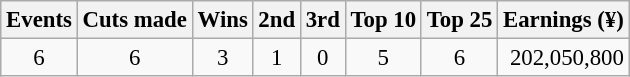<table class="wikitable" style="text-align:center; font-size:95%">
<tr>
<th>Events</th>
<th>Cuts made</th>
<th>Wins</th>
<th>2nd</th>
<th>3rd</th>
<th>Top 10</th>
<th>Top 25</th>
<th>Earnings (¥)</th>
</tr>
<tr>
<td>6</td>
<td>6</td>
<td>3</td>
<td>1</td>
<td>0</td>
<td>5</td>
<td>6</td>
<td align="right">202,050,800</td>
</tr>
</table>
